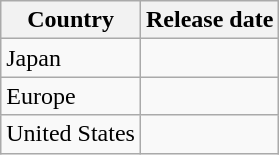<table class="wikitable">
<tr>
<th>Country</th>
<th>Release date</th>
</tr>
<tr>
<td>Japan</td>
<td></td>
</tr>
<tr>
<td>Europe</td>
<td></td>
</tr>
<tr>
<td>United States</td>
<td></td>
</tr>
</table>
